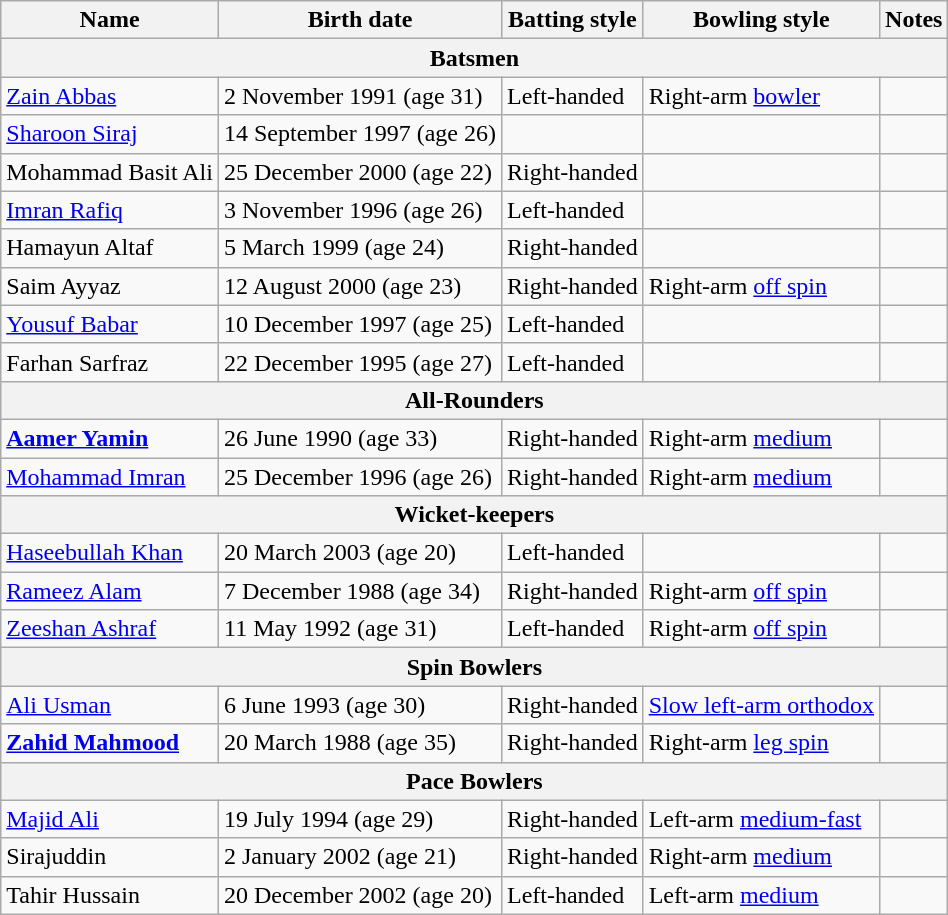<table class="wikitable">
<tr>
<th>Name</th>
<th>Birth date</th>
<th>Batting style</th>
<th>Bowling style</th>
<th>Notes</th>
</tr>
<tr>
<th colspan="5">Batsmen</th>
</tr>
<tr>
<td><a href='#'>Zain Abbas</a></td>
<td>2 November 1991 (age 31)</td>
<td>Left-handed</td>
<td>Right-arm <a href='#'>bowler</a></td>
<td></td>
</tr>
<tr>
<td><a href='#'>Sharoon Siraj</a></td>
<td>14 September 1997 (age 26)</td>
<td></td>
<td></td>
<td></td>
</tr>
<tr>
<td>Mohammad Basit Ali</td>
<td>25 December 2000 (age 22)</td>
<td>Right-handed</td>
<td></td>
<td></td>
</tr>
<tr>
<td><a href='#'>Imran Rafiq</a></td>
<td>3 November 1996 (age 26)</td>
<td>Left-handed</td>
<td></td>
<td></td>
</tr>
<tr>
<td>Hamayun Altaf</td>
<td>5 March 1999 (age 24)</td>
<td>Right-handed</td>
<td></td>
<td></td>
</tr>
<tr>
<td>Saim Ayyaz</td>
<td>12 August 2000 (age 23)</td>
<td>Right-handed</td>
<td>Right-arm <a href='#'>off spin</a></td>
<td></td>
</tr>
<tr>
<td><a href='#'>Yousuf Babar</a></td>
<td>10 December 1997 (age 25)</td>
<td>Left-handed</td>
<td></td>
<td></td>
</tr>
<tr>
<td>Farhan Sarfraz</td>
<td>22 December 1995 (age 27)</td>
<td>Left-handed</td>
<td></td>
<td></td>
</tr>
<tr>
<th colspan="5">All-Rounders</th>
</tr>
<tr>
<td><strong><a href='#'>Aamer Yamin</a></strong></td>
<td>26 June 1990 (age 33)</td>
<td>Right-handed</td>
<td>Right-arm <a href='#'>medium</a></td>
<td></td>
</tr>
<tr>
<td><a href='#'>Mohammad Imran</a></td>
<td>25 December 1996 (age 26)</td>
<td>Right-handed</td>
<td>Right-arm <a href='#'>medium</a></td>
<td></td>
</tr>
<tr>
<th colspan="5">Wicket-keepers</th>
</tr>
<tr>
<td><a href='#'>Haseebullah Khan</a></td>
<td>20 March 2003 (age 20)</td>
<td>Left-handed</td>
<td></td>
<td></td>
</tr>
<tr>
<td><a href='#'>Rameez Alam</a></td>
<td>7 December 1988 (age 34)</td>
<td>Right-handed</td>
<td>Right-arm <a href='#'>off spin</a></td>
<td></td>
</tr>
<tr>
<td><a href='#'>Zeeshan Ashraf</a></td>
<td>11 May 1992 (age 31)</td>
<td>Left-handed</td>
<td>Right-arm <a href='#'>off spin</a></td>
<td></td>
</tr>
<tr>
<th colspan="5">Spin Bowlers</th>
</tr>
<tr>
<td><a href='#'>Ali Usman</a></td>
<td>6 June 1993 (age 30)</td>
<td>Right-handed</td>
<td><a href='#'>Slow left-arm orthodox</a></td>
<td></td>
</tr>
<tr>
<td><strong><a href='#'>Zahid Mahmood</a></strong></td>
<td>20 March 1988 (age 35)</td>
<td>Right-handed</td>
<td>Right-arm <a href='#'>leg spin</a></td>
<td></td>
</tr>
<tr>
<th colspan="5">Pace Bowlers</th>
</tr>
<tr>
<td><a href='#'>Majid Ali</a></td>
<td>19 July 1994 (age 29)</td>
<td>Right-handed</td>
<td>Left-arm <a href='#'>medium-fast</a></td>
<td></td>
</tr>
<tr>
<td>Sirajuddin</td>
<td>2 January 2002 (age 21)</td>
<td>Right-handed</td>
<td>Right-arm <a href='#'>medium</a></td>
<td></td>
</tr>
<tr>
<td>Tahir Hussain</td>
<td>20 December 2002 (age 20)</td>
<td>Left-handed</td>
<td>Left-arm <a href='#'>medium</a></td>
<td></td>
</tr>
</table>
